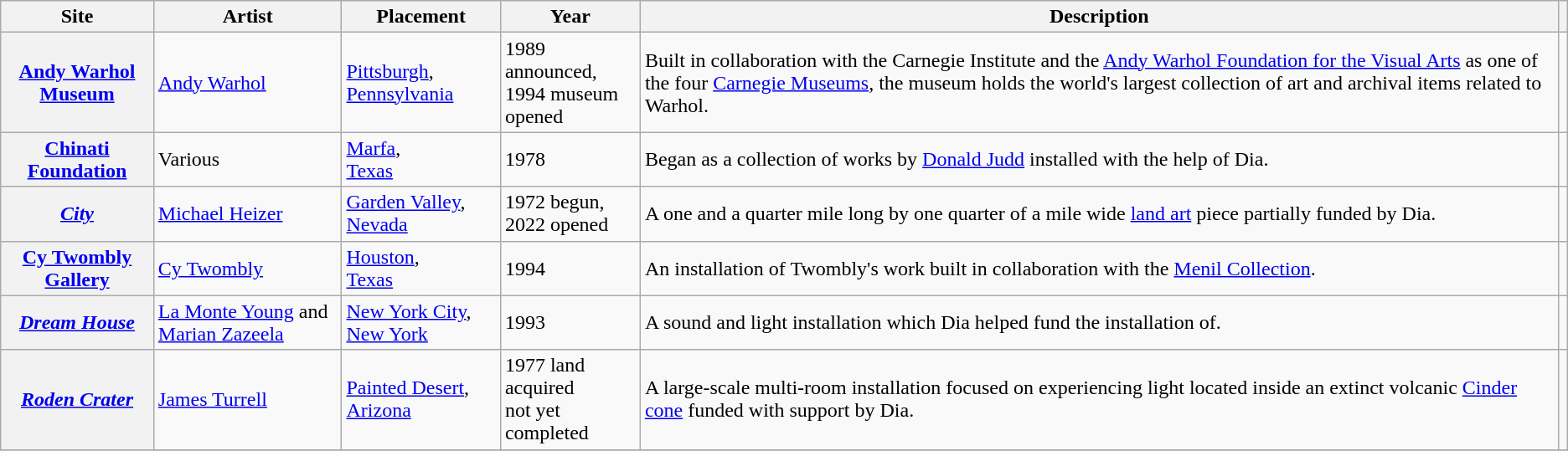<table class="wikitable sortable plainrowheaders">
<tr>
<th scope="col">Site</th>
<th scope="col">Artist</th>
<th scope="col">Placement</th>
<th scope="col">Year</th>
<th scope="col">Description</th>
<th scope="col" class="unsortable"></th>
</tr>
<tr>
<th scope="row"><a href='#'>Andy Warhol Museum</a></th>
<td><a href='#'>Andy Warhol</a></td>
<td><a href='#'>Pittsburgh</a>, <a href='#'>Pennsylvania</a></td>
<td>1989 announced,<br>1994 museum opened</td>
<td>Built in collaboration with the Carnegie Institute and the <a href='#'>Andy Warhol Foundation for the Visual Arts</a> as one of the four <a href='#'>Carnegie Museums</a>, the museum holds the world's largest collection of art and archival items related to Warhol.</td>
<td></td>
</tr>
<tr>
<th scope="row"><a href='#'>Chinati Foundation</a></th>
<td>Various</td>
<td><a href='#'>Marfa</a>,<br><a href='#'>Texas</a></td>
<td>1978</td>
<td>Began as a collection of works by <a href='#'>Donald Judd</a> installed with the help of Dia.</td>
<td></td>
</tr>
<tr>
<th scope="row"><em><a href='#'>City</a></em></th>
<td><a href='#'>Michael Heizer</a></td>
<td><a href='#'>Garden Valley</a>,<br><a href='#'>Nevada</a></td>
<td>1972 begun,<br>2022 opened</td>
<td>A one and a quarter mile long by one quarter of a mile wide <a href='#'>land art</a> piece partially funded by Dia.</td>
<td></td>
</tr>
<tr>
<th scope="row"><a href='#'>Cy Twombly Gallery</a></th>
<td><a href='#'>Cy Twombly</a></td>
<td><a href='#'>Houston</a>,<br><a href='#'>Texas</a></td>
<td>1994</td>
<td>An installation of Twombly's work built in collaboration with the <a href='#'>Menil Collection</a>.</td>
<td></td>
</tr>
<tr>
<th scope="row"><em><a href='#'>Dream House</a></em></th>
<td><a href='#'>La Monte Young</a> and <a href='#'>Marian Zazeela</a></td>
<td><a href='#'>New York City</a>,<br><a href='#'>New York</a></td>
<td>1993</td>
<td>A sound and light installation which Dia helped fund the installation of.</td>
<td></td>
</tr>
<tr>
<th scope="row"><em><a href='#'>Roden Crater</a></em></th>
<td><a href='#'>James Turrell</a></td>
<td><a href='#'>Painted Desert</a>,<br><a href='#'>Arizona</a></td>
<td>1977 land acquired<br>not yet completed</td>
<td>A large-scale multi-room installation focused on experiencing light located inside an extinct volcanic <a href='#'>Cinder cone</a> funded with support by Dia.</td>
<td></td>
</tr>
<tr>
</tr>
</table>
